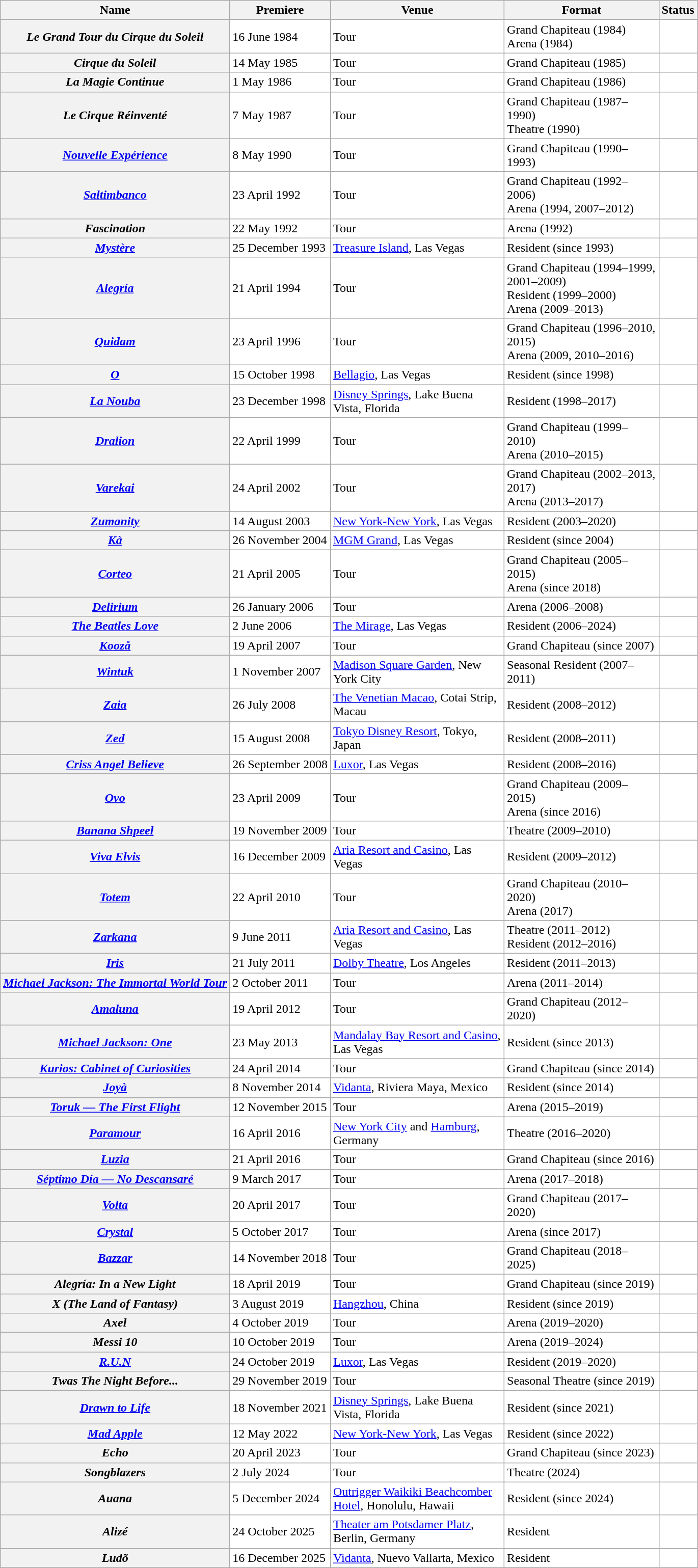<table class="wikitable sortable">
<tr>
<th>Name</th>
<th>Premiere</th>
<th width="220">Venue</th>
<th width="195">Format</th>
<th>Status</th>
</tr>
<tr style="background:#fff;">
<th scope="row"><em>Le Grand Tour du Cirque du Soleil</em></th>
<td>16 June 1984</td>
<td>Tour</td>
<td>Grand Chapiteau (1984)<br>Arena (1984)</td>
<td></td>
</tr>
<tr style="background:#fff;">
<th scope="row"><em>Cirque du Soleil</em></th>
<td>14 May 1985</td>
<td>Tour</td>
<td>Grand Chapiteau (1985)</td>
<td></td>
</tr>
<tr style="background:#fff;">
<th scope="row"><em>La Magie Continue</em></th>
<td>1 May 1986</td>
<td>Tour</td>
<td>Grand Chapiteau (1986)</td>
<td></td>
</tr>
<tr style="background:#fff;">
<th scope="row"><em>Le Cirque Réinventé</em></th>
<td>7 May 1987</td>
<td>Tour</td>
<td>Grand Chapiteau (1987–1990)<br>Theatre (1990)</td>
<td></td>
</tr>
<tr style="background:#fff;">
<th scope="row"><em><a href='#'>Nouvelle Expérience</a></em></th>
<td>8 May 1990</td>
<td>Tour</td>
<td>Grand Chapiteau (1990–1993)</td>
<td></td>
</tr>
<tr style="background:#fff;">
<th scope="row"><em><a href='#'>Saltimbanco</a></em></th>
<td>23 April 1992</td>
<td>Tour</td>
<td>Grand Chapiteau (1992–2006)<br>Arena (1994, 2007–2012)</td>
<td></td>
</tr>
<tr style="background:#fff;">
<th scope="row"><em>Fascination</em></th>
<td>22 May 1992</td>
<td>Tour</td>
<td>Arena (1992)</td>
<td></td>
</tr>
<tr style="background:#fff;">
<th scope="row"><em><a href='#'>Mystère</a></em></th>
<td>25 December 1993</td>
<td><a href='#'>Treasure Island</a>, Las Vegas</td>
<td>Resident (since 1993)</td>
<td></td>
</tr>
<tr style="background:#fff;">
<th scope="row"><em><a href='#'>Alegría</a></em></th>
<td>21 April 1994</td>
<td>Tour</td>
<td>Grand Chapiteau (1994–1999, 2001–2009)<br>Resident (1999–2000)<br>Arena (2009–2013)</td>
<td></td>
</tr>
<tr style="background:#fff;">
<th scope="row"><em><a href='#'>Quidam</a></em></th>
<td>23 April 1996</td>
<td>Tour</td>
<td>Grand Chapiteau (1996–2010, 2015)<br>Arena (2009, 2010–2016)</td>
<td></td>
</tr>
<tr style="background:#fff;">
<th scope="row"><em><a href='#'>O</a></em></th>
<td>15 October 1998</td>
<td><a href='#'>Bellagio</a>, Las Vegas</td>
<td>Resident (since 1998)</td>
<td></td>
</tr>
<tr style="background:#fff;">
<th scope="row"><em><a href='#'>La Nouba</a></em></th>
<td>23 December 1998</td>
<td><a href='#'>Disney Springs</a>, Lake Buena Vista, Florida</td>
<td>Resident (1998–2017)</td>
<td></td>
</tr>
<tr style="background:#fff;">
<th scope="row"><em><a href='#'>Dralion</a></em></th>
<td>22 April 1999</td>
<td>Tour</td>
<td>Grand Chapiteau (1999–2010)<br>Arena (2010–2015)</td>
<td></td>
</tr>
<tr style="background:#fff;">
<th scope="row"><em><a href='#'>Varekai</a></em></th>
<td>24 April 2002</td>
<td>Tour</td>
<td>Grand Chapiteau (2002–2013, 2017)<br>Arena (2013–2017)</td>
<td></td>
</tr>
<tr style="background:#fff;">
<th scope="row"><em><a href='#'>Zumanity</a></em></th>
<td>14 August 2003</td>
<td><a href='#'>New York-New York</a>, Las Vegas</td>
<td>Resident (2003–2020)</td>
<td></td>
</tr>
<tr style="background:#fff;">
<th scope="row"><em><a href='#'>Kà</a></em></th>
<td>26 November 2004</td>
<td><a href='#'>MGM Grand</a>, Las Vegas</td>
<td>Resident (since 2004)</td>
<td></td>
</tr>
<tr style="background:#fff;">
<th scope="row"><em><a href='#'>Corteo</a></em></th>
<td>21 April 2005</td>
<td>Tour</td>
<td>Grand Chapiteau (2005–2015)<br>Arena (since 2018)</td>
<td></td>
</tr>
<tr style="background:#fff;">
<th scope="row"><em><a href='#'>Delirium</a></em></th>
<td>26 January 2006</td>
<td>Tour</td>
<td>Arena (2006–2008)</td>
<td></td>
</tr>
<tr style="background:#fff;">
<th scope="row"><em><a href='#'>The Beatles Love</a></em></th>
<td>2 June 2006</td>
<td><a href='#'>The Mirage</a>, Las Vegas</td>
<td>Resident (2006–2024)</td>
<td></td>
</tr>
<tr style="background:#fff;">
<th scope="row"><em><a href='#'>Koozå</a></em></th>
<td>19 April 2007</td>
<td>Tour</td>
<td>Grand Chapiteau (since 2007)</td>
<td></td>
</tr>
<tr style="background:#fff;">
<th scope="row"><em><a href='#'>Wintuk</a></em></th>
<td>1 November 2007</td>
<td><a href='#'>Madison Square Garden</a>, New York City</td>
<td>Seasonal Resident (2007–2011)</td>
<td></td>
</tr>
<tr style="background:#fff;">
<th scope="row"><em><a href='#'>Zaia</a></em></th>
<td>26 July 2008</td>
<td><a href='#'>The Venetian Macao</a>, Cotai Strip, Macau</td>
<td>Resident (2008–2012)</td>
<td></td>
</tr>
<tr style="background:#fff;">
<th scope="row"><em><a href='#'>Zed</a></em></th>
<td>15 August 2008</td>
<td><a href='#'>Tokyo Disney Resort</a>, Tokyo, Japan</td>
<td>Resident (2008–2011)</td>
<td></td>
</tr>
<tr style="background:#fff;">
<th scope="row"><em><a href='#'>Criss Angel Believe</a></em></th>
<td>26 September 2008</td>
<td><a href='#'>Luxor</a>, Las Vegas</td>
<td>Resident (2008–2016)</td>
<td></td>
</tr>
<tr style="background:#fff;">
<th scope="row"><em><a href='#'>Ovo</a></em></th>
<td>23 April 2009</td>
<td>Tour</td>
<td>Grand Chapiteau (2009–2015)<br>Arena (since 2016)</td>
<td></td>
</tr>
<tr style="background:#fff;">
<th scope="row"><em><a href='#'>Banana Shpeel</a></em></th>
<td>19 November 2009</td>
<td>Tour</td>
<td>Theatre (2009–2010)</td>
<td></td>
</tr>
<tr style="background:#fff;">
<th scope="row"><em><a href='#'>Viva Elvis</a></em></th>
<td>16 December 2009</td>
<td><a href='#'>Aria Resort and Casino</a>, Las Vegas</td>
<td>Resident (2009–2012)</td>
<td></td>
</tr>
<tr style="background:#fff;">
<th scope="row"><em><a href='#'>Totem</a></em></th>
<td>22 April 2010</td>
<td>Tour</td>
<td>Grand Chapiteau (2010–2020)<br>Arena (2017)</td>
<td></td>
</tr>
<tr style="background:#fff;">
<th scope="row"><em><a href='#'>Zarkana</a></em></th>
<td>9 June 2011</td>
<td><a href='#'>Aria Resort and Casino</a>, Las Vegas</td>
<td>Theatre (2011–2012)<br>Resident (2012–2016)</td>
<td></td>
</tr>
<tr style="background:#fff;">
<th scope="row"><em><a href='#'>Iris</a></em></th>
<td>21 July 2011</td>
<td><a href='#'>Dolby Theatre</a>, Los Angeles</td>
<td>Resident (2011–2013)</td>
<td></td>
</tr>
<tr style="background:#fff;">
<th scope="row"><em><a href='#'>Michael Jackson: The Immortal World Tour</a></em></th>
<td>2 October 2011</td>
<td>Tour</td>
<td>Arena (2011–2014)</td>
<td></td>
</tr>
<tr style="background:#fff;">
<th scope="row"><em><a href='#'>Amaluna</a></em></th>
<td>19 April 2012</td>
<td>Tour</td>
<td>Grand Chapiteau (2012–2020)</td>
<td></td>
</tr>
<tr style="background:#fff;">
<th scope="row"><em><a href='#'>Michael Jackson: One</a></em></th>
<td>23 May 2013</td>
<td><a href='#'>Mandalay Bay Resort and Casino</a>, Las Vegas</td>
<td>Resident (since 2013)</td>
<td></td>
</tr>
<tr style="background:#fff;">
<th scope="row"><em><a href='#'>Kurios: Cabinet of Curiosities</a></em></th>
<td>24 April 2014</td>
<td>Tour</td>
<td>Grand Chapiteau (since 2014)</td>
<td></td>
</tr>
<tr style="background:#fff;">
<th scope="row"><em><a href='#'>Joyà</a></em></th>
<td>8 November 2014</td>
<td><a href='#'>Vidanta</a>, Riviera Maya, Mexico</td>
<td>Resident (since 2014)</td>
<td></td>
</tr>
<tr style="background:#fff;">
<th scope="row"><em><a href='#'>Toruk — The First Flight</a></em></th>
<td>12 November 2015</td>
<td>Tour</td>
<td>Arena (2015–2019)</td>
<td></td>
</tr>
<tr style="background:#fff;">
<th scope="row"><em><a href='#'>Paramour</a></em></th>
<td>16 April 2016</td>
<td><a href='#'>New York City</a> and <a href='#'>Hamburg</a>, Germany</td>
<td>Theatre (2016–2020)</td>
<td></td>
</tr>
<tr style="background:#fff;">
<th scope="row"><em><a href='#'>Luzia</a></em></th>
<td>21 April 2016</td>
<td>Tour</td>
<td>Grand Chapiteau (since 2016)</td>
<td></td>
</tr>
<tr style="background:#fff;">
<th scope="row"><em><a href='#'>Séptimo Día — No Descansaré</a></em></th>
<td>9 March 2017</td>
<td>Tour</td>
<td>Arena (2017–2018)</td>
<td></td>
</tr>
<tr style="background:#fff;">
<th scope="row"><em><a href='#'>Volta</a></em></th>
<td>20 April 2017</td>
<td>Tour</td>
<td>Grand Chapiteau (2017–2020)</td>
<td></td>
</tr>
<tr style="background:#fff;">
<th scope="row"><em><a href='#'>Crystal</a></em></th>
<td>5 October 2017</td>
<td>Tour</td>
<td>Arena (since 2017)</td>
<td></td>
</tr>
<tr style="background:#fff;">
<th scope="row"><em><a href='#'>Bazzar</a></em></th>
<td>14 November 2018</td>
<td>Tour</td>
<td>Grand Chapiteau (2018–2025)</td>
<td></td>
</tr>
<tr style="background:#fff;">
<th scope="row"><em>Alegría: In a New Light</em></th>
<td>18 April 2019</td>
<td>Tour</td>
<td>Grand Chapiteau (since 2019)</td>
<td></td>
</tr>
<tr style="background:#fff;">
<th scope="row"><em>X (The Land of Fantasy)</em></th>
<td>3 August 2019</td>
<td><a href='#'>Hangzhou</a>, China</td>
<td>Resident (since 2019)</td>
<td></td>
</tr>
<tr style="background:#fff;">
<th scope="row"><em>Axel</em></th>
<td>4 October 2019</td>
<td>Tour</td>
<td>Arena (2019–2020)</td>
<td></td>
</tr>
<tr style="background:#fff;">
<th scope="row"><em>Messi 10</em></th>
<td>10 October 2019</td>
<td>Tour</td>
<td>Arena (2019–2024)</td>
<td></td>
</tr>
<tr style="background:#fff;">
<th scope="row"><em><a href='#'>R.U.N</a></em></th>
<td>24 October 2019</td>
<td><a href='#'>Luxor</a>, Las Vegas</td>
<td>Resident (2019–2020)</td>
<td></td>
</tr>
<tr style="background:#fff;">
<th scope="row"><em>Twas The Night Before...</em></th>
<td>29 November 2019</td>
<td>Tour</td>
<td>Seasonal Theatre (since 2019)</td>
<td></td>
</tr>
<tr style="background:#fff;">
<th scope="row"><em><a href='#'>Drawn to Life</a></em></th>
<td>18 November 2021</td>
<td><a href='#'>Disney Springs</a>, Lake Buena Vista, Florida</td>
<td>Resident (since 2021)</td>
<td></td>
</tr>
<tr style="background:#fff;">
<th scope="row"><em><a href='#'>Mad Apple</a></em></th>
<td>12 May 2022</td>
<td><a href='#'>New York-New York</a>, Las Vegas</td>
<td>Resident (since 2022)</td>
<td></td>
</tr>
<tr style="background:#fff;">
<th scope="row"><em>Echo</em></th>
<td>20 April 2023</td>
<td>Tour</td>
<td>Grand Chapiteau (since 2023)</td>
<td></td>
</tr>
<tr style="background:#fff;">
<th scope="row"><em>Songblazers</em></th>
<td>2 July 2024</td>
<td>Tour</td>
<td>Theatre (2024)</td>
<td></td>
</tr>
<tr style="background:#fff;">
<th scope="row"><em>Auana</em></th>
<td>5 December 2024</td>
<td><a href='#'>Outrigger Waikiki Beachcomber Hotel</a>, Honolulu, Hawaii</td>
<td>Resident (since 2024)</td>
<td></td>
</tr>
<tr style="background:#fff;">
<th scope="row"><em>Alizé</em></th>
<td>24 October 2025</td>
<td><a href='#'>Theater am Potsdamer Platz</a>, Berlin, Germany</td>
<td>Resident</td>
<td></td>
</tr>
<tr style="background:#fff;">
<th scope="row"><em>Ludõ</em></th>
<td>16 December 2025</td>
<td><a href='#'>Vidanta</a>, Nuevo Vallarta, Mexico</td>
<td>Resident</td>
<td></td>
</tr>
</table>
